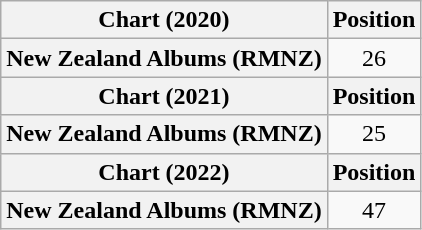<table class="wikitable sortable plainrowheaders">
<tr>
<th>Chart (2020)</th>
<th>Position</th>
</tr>
<tr>
<th scope="row">New Zealand Albums (RMNZ)</th>
<td style="text-align:center;">26</td>
</tr>
<tr>
<th>Chart (2021)</th>
<th>Position</th>
</tr>
<tr>
<th scope="row">New Zealand Albums (RMNZ)</th>
<td style="text-align:center;">25</td>
</tr>
<tr>
<th>Chart (2022)</th>
<th>Position</th>
</tr>
<tr>
<th scope="row">New Zealand Albums (RMNZ)</th>
<td style="text-align:center;">47</td>
</tr>
</table>
